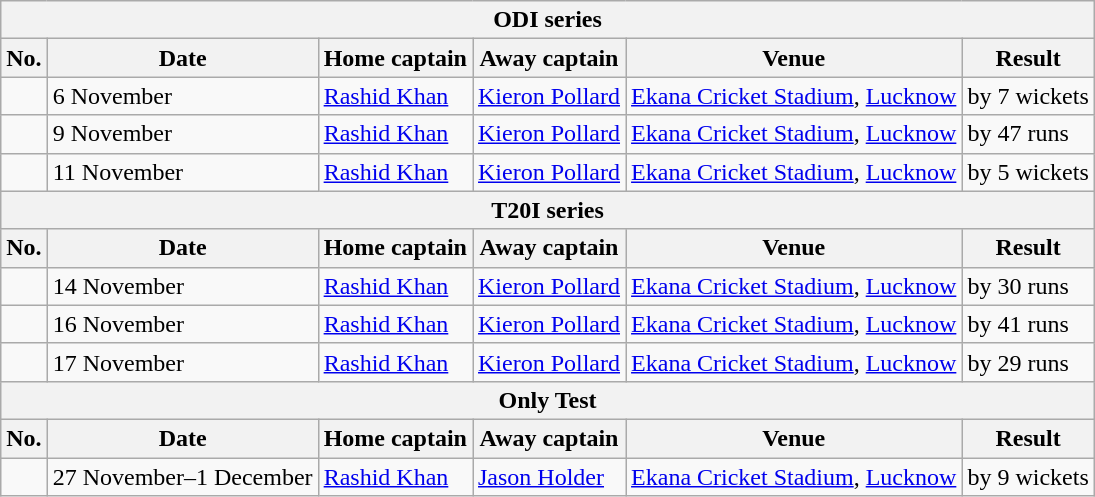<table class="wikitable">
<tr>
<th colspan="9">ODI series</th>
</tr>
<tr>
<th>No.</th>
<th>Date</th>
<th>Home captain</th>
<th>Away captain</th>
<th>Venue</th>
<th>Result</th>
</tr>
<tr>
<td></td>
<td>6 November</td>
<td><a href='#'>Rashid Khan</a></td>
<td><a href='#'>Kieron Pollard</a></td>
<td><a href='#'>Ekana Cricket Stadium</a>, <a href='#'>Lucknow</a></td>
<td> by 7 wickets</td>
</tr>
<tr>
<td></td>
<td>9 November</td>
<td><a href='#'>Rashid Khan</a></td>
<td><a href='#'>Kieron Pollard</a></td>
<td><a href='#'>Ekana Cricket Stadium</a>, <a href='#'>Lucknow</a></td>
<td> by 47 runs</td>
</tr>
<tr>
<td></td>
<td>11 November</td>
<td><a href='#'>Rashid Khan</a></td>
<td><a href='#'>Kieron Pollard</a></td>
<td><a href='#'>Ekana Cricket Stadium</a>, <a href='#'>Lucknow</a></td>
<td> by 5 wickets</td>
</tr>
<tr>
<th colspan="9">T20I series</th>
</tr>
<tr>
<th>No.</th>
<th>Date</th>
<th>Home captain</th>
<th>Away captain</th>
<th>Venue</th>
<th>Result</th>
</tr>
<tr>
<td></td>
<td>14 November</td>
<td><a href='#'>Rashid Khan</a></td>
<td><a href='#'>Kieron Pollard</a></td>
<td><a href='#'>Ekana Cricket Stadium</a>, <a href='#'>Lucknow</a></td>
<td> by 30 runs</td>
</tr>
<tr>
<td></td>
<td>16 November</td>
<td><a href='#'>Rashid Khan</a></td>
<td><a href='#'>Kieron Pollard</a></td>
<td><a href='#'>Ekana Cricket Stadium</a>, <a href='#'>Lucknow</a></td>
<td> by 41 runs</td>
</tr>
<tr>
<td></td>
<td>17 November</td>
<td><a href='#'>Rashid Khan</a></td>
<td><a href='#'>Kieron Pollard</a></td>
<td><a href='#'>Ekana Cricket Stadium</a>, <a href='#'>Lucknow</a></td>
<td> by 29 runs</td>
</tr>
<tr>
<th colspan="9">Only Test</th>
</tr>
<tr>
<th>No.</th>
<th>Date</th>
<th>Home captain</th>
<th>Away captain</th>
<th>Venue</th>
<th>Result</th>
</tr>
<tr>
<td></td>
<td>27 November–1 December</td>
<td><a href='#'>Rashid Khan</a></td>
<td><a href='#'>Jason Holder</a></td>
<td><a href='#'>Ekana Cricket Stadium</a>, <a href='#'>Lucknow</a></td>
<td> by 9 wickets</td>
</tr>
</table>
